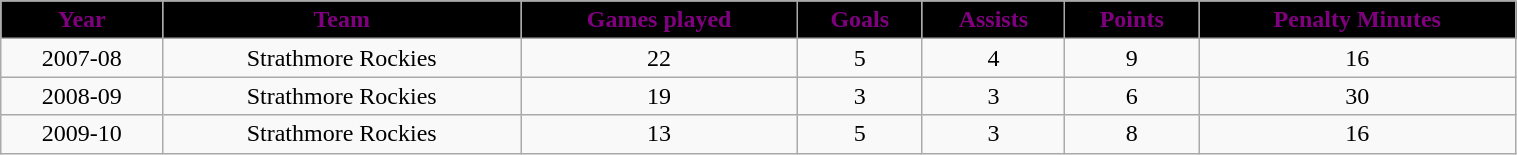<table class="wikitable" style="width:80%;">
<tr style="text-align:center; background:black; color:purple;">
<td><strong>Year</strong></td>
<td><strong>Team</strong></td>
<td><strong>Games played</strong></td>
<td><strong>Goals</strong></td>
<td><strong>Assists</strong></td>
<td><strong>Points</strong></td>
<td><strong>Penalty Minutes</strong></td>
</tr>
<tr style="text-align:center;" bgcolor="">
<td>2007-08</td>
<td>Strathmore Rockies</td>
<td>22</td>
<td>5</td>
<td>4</td>
<td>9</td>
<td>16</td>
</tr>
<tr style="text-align:center;" bgcolor="">
<td>2008-09</td>
<td>Strathmore Rockies</td>
<td>19</td>
<td>3</td>
<td>3</td>
<td>6</td>
<td>30</td>
</tr>
<tr style="text-align:center;" bgcolor="">
<td>2009-10</td>
<td>Strathmore Rockies</td>
<td>13</td>
<td>5</td>
<td>3</td>
<td>8</td>
<td>16</td>
</tr>
</table>
